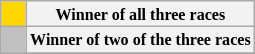<table class="wikitable" style="font-size:67%;">
<tr>
<td style="background:#FFD700; width:10%;"></td>
<th>Winner of all three races</th>
</tr>
<tr>
<td style="background:#C0C0C0; width:10%;"></td>
<th>Winner of two of the three races</th>
</tr>
<tr>
</tr>
</table>
